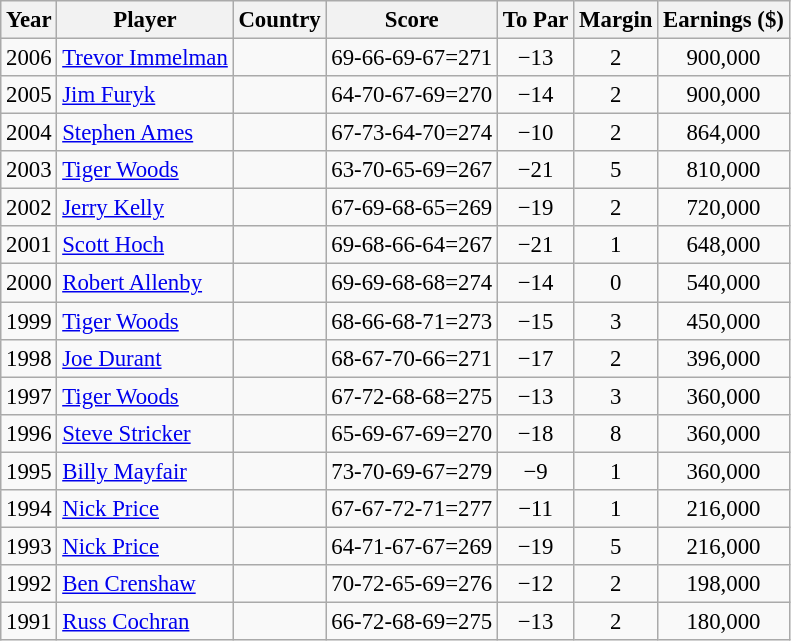<table class="wikitable" style="font-size: 95%;">
<tr>
<th>Year</th>
<th>Player</th>
<th>Country</th>
<th>Score</th>
<th>To Par</th>
<th>Margin</th>
<th>Earnings ($)</th>
</tr>
<tr>
<td>2006</td>
<td><a href='#'>Trevor Immelman</a></td>
<td></td>
<td align=center>69-66-69-67=271</td>
<td align=center>−13</td>
<td align=center>2</td>
<td align=center>900,000</td>
</tr>
<tr>
<td>2005</td>
<td><a href='#'>Jim Furyk</a></td>
<td></td>
<td align=center>64-70-67-69=270</td>
<td align=center>−14</td>
<td align=center>2</td>
<td align=center>900,000</td>
</tr>
<tr>
<td>2004</td>
<td><a href='#'>Stephen Ames</a></td>
<td></td>
<td align=center>67-73-64-70=274</td>
<td align=center>−10</td>
<td align=center>2</td>
<td align=center>864,000</td>
</tr>
<tr>
<td>2003</td>
<td><a href='#'>Tiger Woods</a></td>
<td></td>
<td align=center>63-70-65-69=267</td>
<td align=center>−21</td>
<td align=center>5</td>
<td align=center>810,000</td>
</tr>
<tr>
<td>2002</td>
<td><a href='#'>Jerry Kelly</a></td>
<td></td>
<td align=center>67-69-68-65=269</td>
<td align=center>−19</td>
<td align=center>2</td>
<td align=center>720,000</td>
</tr>
<tr>
<td>2001</td>
<td><a href='#'>Scott Hoch</a></td>
<td></td>
<td align=center>69-68-66-64=267</td>
<td align=center>−21</td>
<td align=center>1</td>
<td align=center>648,000</td>
</tr>
<tr>
<td>2000</td>
<td><a href='#'>Robert Allenby</a></td>
<td></td>
<td align=center>69-69-68-68=274</td>
<td align=center>−14</td>
<td align=center>0</td>
<td align=center>540,000</td>
</tr>
<tr>
<td>1999</td>
<td><a href='#'>Tiger Woods</a></td>
<td></td>
<td align=center>68-66-68-71=273</td>
<td align=center>−15</td>
<td align=center>3</td>
<td align=center>450,000</td>
</tr>
<tr>
<td>1998</td>
<td><a href='#'>Joe Durant</a></td>
<td></td>
<td align=center>68-67-70-66=271</td>
<td align=center>−17</td>
<td align=center>2</td>
<td align=center>396,000</td>
</tr>
<tr>
<td>1997</td>
<td><a href='#'>Tiger Woods</a></td>
<td></td>
<td align=center>67-72-68-68=275</td>
<td align=center>−13</td>
<td align=center>3</td>
<td align=center>360,000</td>
</tr>
<tr>
<td>1996</td>
<td><a href='#'>Steve Stricker</a></td>
<td></td>
<td align=center>65-69-67-69=270</td>
<td align=center>−18</td>
<td align=center>8</td>
<td align=center>360,000</td>
</tr>
<tr>
<td>1995</td>
<td><a href='#'>Billy Mayfair</a></td>
<td></td>
<td align=center>73-70-69-67=279</td>
<td align=center>−9</td>
<td align=center>1</td>
<td align=center>360,000</td>
</tr>
<tr>
<td>1994</td>
<td><a href='#'>Nick Price</a></td>
<td></td>
<td align=center>67-67-72-71=277</td>
<td align=center>−11</td>
<td align=center>1</td>
<td align=center>216,000</td>
</tr>
<tr>
<td>1993</td>
<td><a href='#'>Nick Price</a></td>
<td></td>
<td align=center>64-71-67-67=269</td>
<td align=center>−19</td>
<td align=center>5</td>
<td align=center>216,000</td>
</tr>
<tr>
<td>1992</td>
<td><a href='#'>Ben Crenshaw</a></td>
<td></td>
<td align=center>70-72-65-69=276</td>
<td align=center>−12</td>
<td align=center>2</td>
<td align=center>198,000</td>
</tr>
<tr>
<td>1991</td>
<td><a href='#'>Russ Cochran</a></td>
<td></td>
<td align=center>66-72-68-69=275</td>
<td align=center>−13</td>
<td align=center>2</td>
<td align=center>180,000</td>
</tr>
</table>
